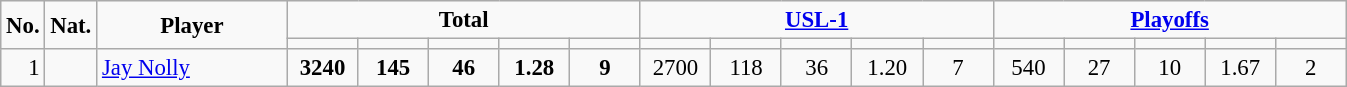<table class="wikitable" style="font-size: 95%; text-align: center;">
<tr>
<td rowspan="2" style="width:15px; text-align:center;"><strong>No.</strong></td>
<td rowspan="2" style="width:15px; text-align:center;"><strong>Nat.</strong></td>
<td rowspan="2" style="width:120px; text-align:center;"><strong>Player</strong></td>
<td colspan="5" style="width:160px; text-align:center;"><strong>Total</strong></td>
<td colspan="5" style="width:160px; text-align:center;"><strong><a href='#'>USL-1</a></strong></td>
<td colspan="5" style="width:160px; text-align:center;"><strong><a href='#'>Playoffs</a></strong></td>
</tr>
<tr>
<td style="width: 40px;"><strong></strong></td>
<td style="width: 40px;"><strong></strong></td>
<td style="width: 40px;"><strong></strong></td>
<td style="width: 40px;"><strong></strong></td>
<td style="width: 40px;"><strong></strong></td>
<td style="width: 40px;"><strong></strong></td>
<td style="width: 40px;"><strong></strong></td>
<td style="width: 40px;"><strong></strong></td>
<td style="width: 40px;"><strong></strong></td>
<td style="width: 40px;"><strong></strong></td>
<td style="width: 40px;"><strong></strong></td>
<td style="width: 40px;"><strong></strong></td>
<td style="width: 40px;"><strong></strong></td>
<td style="width: 40px;"><strong></strong></td>
<td style="width: 40px;"><strong></strong></td>
</tr>
<tr>
<td style="text-align: right;">1</td>
<td></td>
<td style="text-align: left;"><a href='#'>Jay Nolly</a></td>
<td><strong>3240</strong></td>
<td><strong>145</strong></td>
<td><strong>46</strong></td>
<td><strong>1.28</strong></td>
<td><strong>9</strong></td>
<td>2700</td>
<td>118</td>
<td>36</td>
<td>1.20</td>
<td>7</td>
<td>540</td>
<td>27</td>
<td>10</td>
<td>1.67</td>
<td>2</td>
</tr>
</table>
